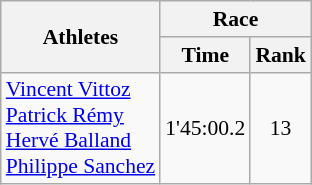<table class="wikitable" border="1" style="font-size:90%">
<tr>
<th rowspan=2>Athletes</th>
<th colspan=2>Race</th>
</tr>
<tr>
<th>Time</th>
<th>Rank</th>
</tr>
<tr>
<td><a href='#'>Vincent Vittoz</a><br><a href='#'>Patrick Rémy</a><br><a href='#'>Hervé Balland</a><br><a href='#'>Philippe Sanchez</a></td>
<td align=center>1'45:00.2</td>
<td align=center>13</td>
</tr>
</table>
